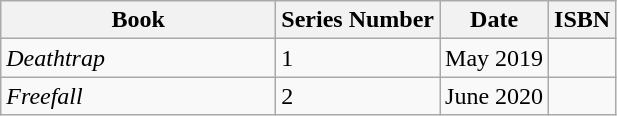<table class="wikitable" style="border: none;">
<tr>
<th style="min-width: 11em">Book</th>
<th style="min-width: 1em">Series Number</th>
<th style="min-width: 2em">Date</th>
<th>ISBN</th>
</tr>
<tr>
<td><em>Deathtrap</em></td>
<td>1</td>
<td>May 2019</td>
<td></td>
</tr>
<tr>
<td><em>Freefall</em></td>
<td>2</td>
<td>June 2020</td>
<td></td>
</tr>
</table>
